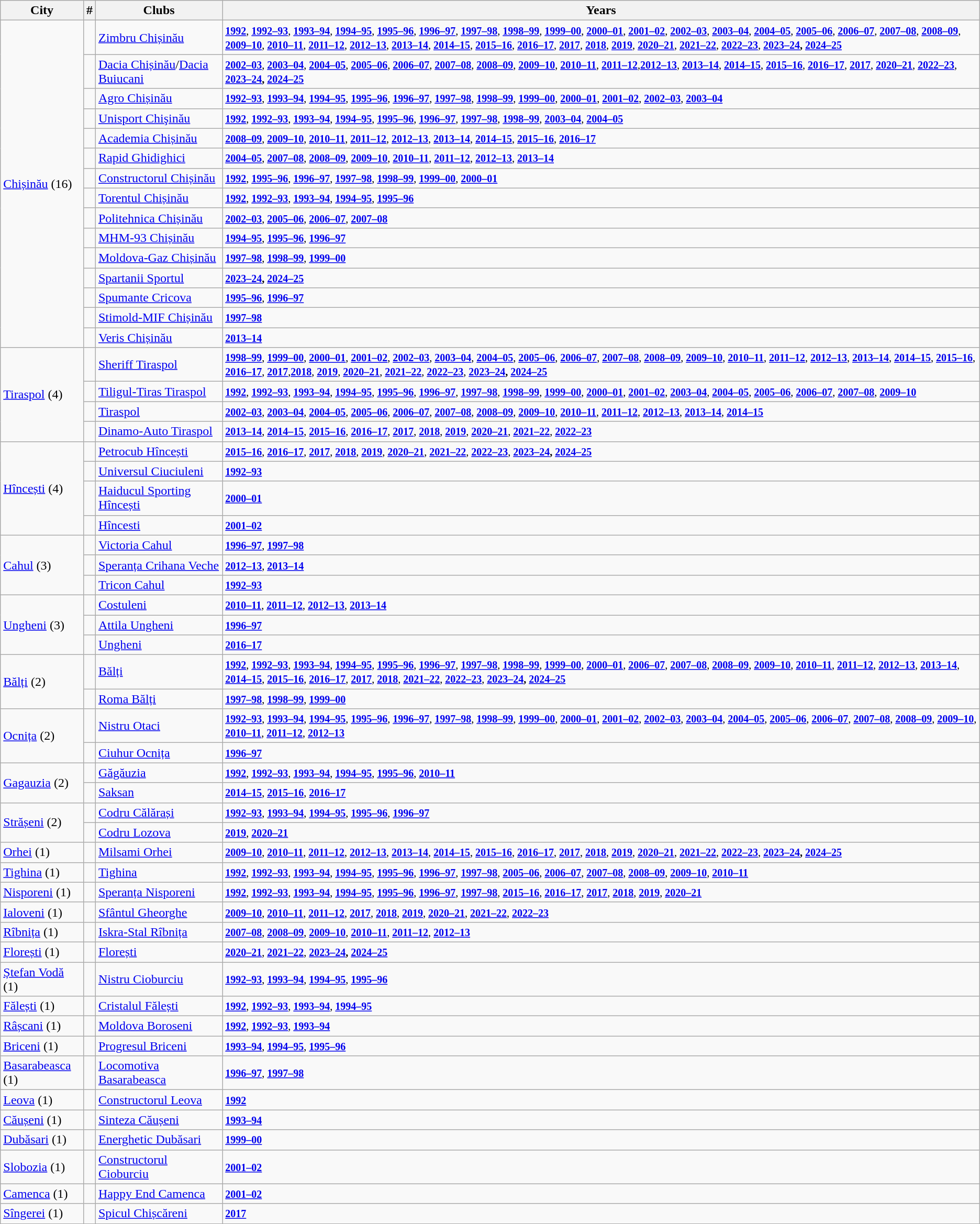<table class="wikitable sortable">
<tr>
<th>City</th>
<th>#</th>
<th>Clubs</th>
<th>Years</th>
</tr>
<tr>
<td rowspan="15"><a href='#'>Chișinău</a> (16)</td>
<td></td>
<td><a href='#'>Zimbru Chișinău</a></td>
<td><small><strong><a href='#'>1992</a></strong>, <strong><a href='#'>1992–93</a></strong>, <strong><a href='#'>1993–94</a></strong>, <strong><a href='#'>1994–95</a></strong>, <strong><a href='#'>1995–96</a></strong>, <strong><a href='#'>1996–97</a></strong>, <strong><a href='#'>1997–98</a></strong>, <strong><a href='#'>1998–99</a></strong>, <strong><a href='#'>1999–00</a></strong>, <strong><a href='#'>2000–01</a></strong>, <strong><a href='#'>2001–02</a></strong>, <strong><a href='#'>2002–03</a></strong>, <strong><a href='#'>2003–04</a></strong>, <strong><a href='#'>2004–05</a></strong>, <strong><a href='#'>2005–06</a></strong>, <strong><a href='#'>2006–07</a></strong>, <strong><a href='#'>2007–08</a></strong>, <strong><a href='#'>2008–09</a></strong>, <strong><a href='#'>2009–10</a></strong>, <strong><a href='#'>2010–11</a></strong>,  <strong><a href='#'>2011–12</a></strong>, <strong><a href='#'>2012–13</a></strong>, <strong><a href='#'>2013–14</a></strong>, <strong><a href='#'>2014–15</a></strong>, <strong><a href='#'>2015–16</a></strong>, <strong><a href='#'>2016–17</a></strong>, <strong><a href='#'>2017</a></strong>, <strong><a href='#'>2018</a></strong>, <strong><a href='#'>2019</a></strong>, <strong><a href='#'>2020–21</a></strong>, <strong><a href='#'>2021–22</a></strong>, <strong><a href='#'>2022–23</a></strong>, <strong><a href='#'>2023–24</a>, <a href='#'>2024–25</a></strong></small></td>
</tr>
<tr>
<td></td>
<td><a href='#'>Dacia Chișinău</a>/<a href='#'>Dacia Buiucani</a></td>
<td><small><strong><a href='#'>2002–03</a></strong>, <strong><a href='#'>2003–04</a></strong>, <strong><a href='#'>2004–05</a></strong>, <strong><a href='#'>2005–06</a></strong>, <strong><a href='#'>2006–07</a></strong>, <strong><a href='#'>2007–08</a></strong>, <strong><a href='#'>2008–09</a></strong>, <strong><a href='#'>2009–10</a></strong>, <strong><a href='#'>2010–11</a></strong>, <strong><a href='#'>2011–12</a></strong>,<strong><a href='#'>2012–13</a></strong>,  <strong><a href='#'>2013–14</a></strong>, <strong><a href='#'>2014–15</a></strong>, <strong><a href='#'>2015–16</a></strong>, <strong><a href='#'>2016–17</a></strong>, <strong><a href='#'>2017</a></strong>, <strong><a href='#'>2020–21</a></strong>, <strong><a href='#'>2022–23</a></strong>, <strong><a href='#'>2023–24</a>, <a href='#'>2024–25</a></strong></small></td>
</tr>
<tr>
<td></td>
<td><a href='#'>Agro Chișinău</a></td>
<td><small><strong><a href='#'>1992–93</a></strong>, <strong><a href='#'>1993–94</a></strong>, <strong><a href='#'>1994–95</a></strong>, <strong><a href='#'>1995–96</a></strong>, <strong><a href='#'>1996–97</a></strong>, <strong><a href='#'>1997–98</a></strong>, <strong><a href='#'>1998–99</a></strong>, <strong><a href='#'>1999–00</a></strong>, <strong><a href='#'>2000–01</a></strong>, <strong><a href='#'>2001–02</a></strong>, <strong><a href='#'>2002–03</a></strong>, <strong><a href='#'>2003–04</a></strong></small></td>
</tr>
<tr>
<td></td>
<td><a href='#'>Unisport Chişinău</a></td>
<td><small><strong><a href='#'>1992</a></strong>, <strong><a href='#'>1992–93</a></strong>, <strong><a href='#'>1993–94</a></strong>, <strong><a href='#'>1994–95</a></strong>, <strong><a href='#'>1995–96</a></strong>, <strong><a href='#'>1996–97</a></strong>, <strong><a href='#'>1997–98</a></strong>, <strong><a href='#'>1998–99</a></strong>, <strong><a href='#'>2003–04</a></strong>, <strong><a href='#'>2004–05</a></strong></small></td>
</tr>
<tr>
<td></td>
<td><a href='#'>Academia Chișinău</a></td>
<td><small><strong><a href='#'>2008–09</a></strong>, <strong><a href='#'>2009–10</a></strong>,  <strong><a href='#'>2010–11</a></strong>,  <strong><a href='#'>2011–12</a></strong>,  <strong><a href='#'>2012–13</a></strong>,  <strong><a href='#'>2013–14</a></strong>,  <strong><a href='#'>2014–15</a></strong>,  <strong><a href='#'>2015–16</a></strong>, <strong><a href='#'>2016–17</a></strong></small></td>
</tr>
<tr>
<td></td>
<td><a href='#'>Rapid Ghidighici</a></td>
<td><small><strong><a href='#'>2004–05</a></strong>, <strong><a href='#'>2007–08</a></strong>, <strong><a href='#'>2008–09</a></strong>, <strong><a href='#'>2009–10</a></strong>, <strong><a href='#'>2010–11</a></strong>,  <strong><a href='#'>2011–12</a></strong>, <strong><a href='#'>2012–13</a></strong>, <strong><a href='#'>2013–14</a></strong></small></td>
</tr>
<tr>
<td></td>
<td><a href='#'>Constructorul Chișinău</a></td>
<td><small><strong><a href='#'>1992</a></strong>, <strong><a href='#'>1995–96</a></strong>, <strong><a href='#'>1996–97</a></strong>, <strong><a href='#'>1997–98</a></strong>, <strong><a href='#'>1998–99</a></strong>, <strong><a href='#'>1999–00</a></strong>, <strong><a href='#'>2000–01</a></strong></small></td>
</tr>
<tr>
<td></td>
<td><a href='#'>Torentul Chișinău</a></td>
<td><small><strong><a href='#'>1992</a></strong>, <strong><a href='#'>1992–93</a></strong>, <strong><a href='#'>1993–94</a></strong>, <strong><a href='#'>1994–95</a></strong>, <strong><a href='#'>1995–96</a></strong></small></td>
</tr>
<tr>
<td></td>
<td><a href='#'>Politehnica Chișinău</a></td>
<td><small><strong><a href='#'>2002–03</a></strong>, <strong><a href='#'>2005–06</a></strong>, <strong><a href='#'>2006–07</a></strong>, <strong><a href='#'>2007–08</a></strong></small></td>
</tr>
<tr>
<td></td>
<td><a href='#'>MHM-93 Chișinău</a></td>
<td><small><strong><a href='#'>1994–95</a></strong>, <strong><a href='#'>1995–96</a></strong>, <strong><a href='#'>1996–97</a></strong></small></td>
</tr>
<tr>
<td></td>
<td><a href='#'>Moldova-Gaz Chișinău</a></td>
<td><small><strong><a href='#'>1997–98</a></strong>, <strong><a href='#'>1998–99</a></strong>, <strong><a href='#'>1999–00</a></strong></small></td>
</tr>
<tr>
<td></td>
<td><a href='#'>Spartanii Sportul</a></td>
<td><small><strong><a href='#'>2023–24</a>, <a href='#'>2024–25</a></strong></small></td>
</tr>
<tr>
<td></td>
<td><a href='#'>Spumante Cricova</a></td>
<td><small><strong><a href='#'>1995–96</a></strong>, <strong><a href='#'>1996–97</a></strong></small></td>
</tr>
<tr>
<td></td>
<td><a href='#'>Stimold-MIF Chișinău</a></td>
<td><small><strong><a href='#'>1997–98</a></strong></small></td>
</tr>
<tr>
<td></td>
<td><a href='#'>Veris Chișinău</a></td>
<td><small><strong><a href='#'>2013–14</a></strong></small></td>
</tr>
<tr>
<td rowspan="4"><a href='#'>Tiraspol</a> (4)</td>
<td></td>
<td><a href='#'>Sheriff Tiraspol</a></td>
<td><small><strong><a href='#'>1998–99</a></strong>, <strong><a href='#'>1999–00</a></strong>, <strong><a href='#'>2000–01</a></strong>, <strong><a href='#'>2001–02</a></strong>, <strong><a href='#'>2002–03</a></strong>, <strong><a href='#'>2003–04</a></strong>, <strong><a href='#'>2004–05</a></strong>, <strong><a href='#'>2005–06</a></strong>, <strong><a href='#'>2006–07</a></strong>, <strong><a href='#'>2007–08</a></strong>, <strong><a href='#'>2008–09</a></strong>, <strong><a href='#'>2009–10</a></strong>, <strong><a href='#'>2010–11</a></strong>, <strong><a href='#'>2011–12</a></strong>, <strong><a href='#'>2012–13</a></strong>, <strong><a href='#'>2013–14</a></strong>,  <strong><a href='#'>2014–15</a></strong>, <strong><a href='#'>2015–16</a></strong>, <strong><a href='#'>2016–17</a></strong>, <strong><a href='#'>2017</a></strong>,<strong><a href='#'>2018</a></strong>, <strong><a href='#'>2019</a></strong>, <strong><a href='#'>2020–21</a></strong>, <strong><a href='#'>2021–22</a></strong>, <strong><a href='#'>2022–23</a></strong>, <strong><a href='#'>2023–24</a>, <a href='#'>2024–25</a></strong></small></td>
</tr>
<tr>
<td></td>
<td><a href='#'>Tiligul-Tiras Tiraspol</a></td>
<td><small><strong><a href='#'>1992</a></strong>, <strong><a href='#'>1992–93</a></strong>, <strong><a href='#'>1993–94</a></strong>, <strong><a href='#'>1994–95</a></strong>, <strong><a href='#'>1995–96</a></strong>, <strong><a href='#'>1996–97</a></strong>, <strong><a href='#'>1997–98</a></strong>, <strong><a href='#'>1998–99</a></strong>, <strong><a href='#'>1999–00</a></strong>, <strong><a href='#'>2000–01</a></strong>, <strong><a href='#'>2001–02</a></strong>, <strong><a href='#'>2003–04</a></strong>, <strong><a href='#'>2004–05</a></strong>, <strong><a href='#'>2005–06</a></strong>, <strong><a href='#'>2006–07</a></strong>, <strong><a href='#'>2007–08</a></strong>, <strong><a href='#'>2009–10</a></strong></small></td>
</tr>
<tr>
<td></td>
<td><a href='#'>Tiraspol</a></td>
<td><small><strong><a href='#'>2002–03</a></strong>, <strong><a href='#'>2003–04</a></strong>, <strong><a href='#'>2004–05</a></strong>, <strong><a href='#'>2005–06</a></strong>, <strong><a href='#'>2006–07</a></strong>, <strong><a href='#'>2007–08</a></strong>, <strong><a href='#'>2008–09</a></strong>, <strong><a href='#'>2009–10</a></strong>, <strong><a href='#'>2010–11</a></strong>, <strong><a href='#'>2011–12</a></strong>,  <strong><a href='#'>2012–13</a></strong>, <strong><a href='#'>2013–14</a></strong>, <strong><a href='#'>2014–15</a></strong></small></td>
</tr>
<tr>
<td></td>
<td><a href='#'>Dinamo-Auto Tiraspol</a></td>
<td><small><strong><a href='#'>2013–14</a></strong>, <strong><a href='#'>2014–15</a></strong>, <strong><a href='#'>2015–16</a></strong>, <strong><a href='#'>2016–17</a></strong>, <strong><a href='#'>2017</a></strong>, <strong><a href='#'>2018</a></strong>, <strong><a href='#'>2019</a></strong>, <strong><a href='#'>2020–21</a></strong>, <strong><a href='#'>2021–22</a></strong>, <strong><a href='#'>2022–23</a></strong></small></td>
</tr>
<tr>
<td rowspan="4"><a href='#'>Hîncești</a> (4)</td>
<td></td>
<td><a href='#'>Petrocub Hîncești</a></td>
<td><small><strong><a href='#'>2015–16</a></strong>, <strong><a href='#'>2016–17</a></strong>, <strong><a href='#'>2017</a></strong>, <strong><a href='#'>2018</a></strong>, <strong><a href='#'>2019</a></strong>, <strong><a href='#'>2020–21</a></strong>, <strong><a href='#'>2021–22</a></strong>, <strong><a href='#'>2022–23</a></strong>, <strong><a href='#'>2023–24</a>, <a href='#'>2024–25</a></strong></small></td>
</tr>
<tr>
<td></td>
<td><a href='#'>Universul Ciuciuleni</a></td>
<td><small><strong><a href='#'>1992–93</a></strong></small></td>
</tr>
<tr>
<td></td>
<td><a href='#'>Haiducul Sporting Hîncești</a></td>
<td><small><strong><a href='#'>2000–01</a></strong></small></td>
</tr>
<tr>
<td></td>
<td><a href='#'>Hîncesti</a></td>
<td><small><strong><a href='#'>2001–02</a></strong></small></td>
</tr>
<tr>
<td rowspan="3"><a href='#'>Cahul</a> (3)</td>
<td></td>
<td><a href='#'>Victoria Cahul</a></td>
<td><small><strong><a href='#'>1996–97</a></strong>, <strong><a href='#'>1997–98</a></strong></small></td>
</tr>
<tr>
<td></td>
<td><a href='#'>Speranța Crihana Veche</a></td>
<td><small><strong><a href='#'>2012–13</a></strong>, <strong><a href='#'>2013–14</a></strong></small></td>
</tr>
<tr>
<td></td>
<td><a href='#'>Tricon Cahul</a></td>
<td><small><strong><a href='#'>1992–93</a></strong></small></td>
</tr>
<tr>
<td rowspan="3"><a href='#'>Ungheni</a> (3)</td>
<td></td>
<td><a href='#'>Costuleni</a></td>
<td><small><strong><a href='#'>2010–11</a></strong>, <strong><a href='#'>2011–12</a></strong>, <strong><a href='#'>2012–13</a></strong>, <strong><a href='#'>2013–14</a></strong></small></td>
</tr>
<tr>
<td></td>
<td><a href='#'>Attila Ungheni</a></td>
<td><small><strong><a href='#'>1996–97</a></strong></small></td>
</tr>
<tr>
<td></td>
<td><a href='#'>Ungheni</a></td>
<td><small><strong><a href='#'>2016–17</a></strong></small></td>
</tr>
<tr>
<td rowspan="2"><a href='#'>Bălți</a> (2)</td>
<td></td>
<td><a href='#'>Bălți</a></td>
<td><small><strong><a href='#'>1992</a></strong>, <strong><a href='#'>1992–93</a></strong>, <strong><a href='#'>1993–94</a></strong>, <strong><a href='#'>1994–95</a></strong>, <strong><a href='#'>1995–96</a></strong>, <strong><a href='#'>1996–97</a></strong>, <strong><a href='#'>1997–98</a></strong>, <strong><a href='#'>1998–99</a></strong>, <strong><a href='#'>1999–00</a></strong>, <strong><a href='#'>2000–01</a></strong>, <strong><a href='#'>2006–07</a></strong>, <strong><a href='#'>2007–08</a></strong>, <strong><a href='#'>2008–09</a></strong>, <strong><a href='#'>2009–10</a></strong>,  <strong><a href='#'>2010–11</a></strong>, <strong><a href='#'>2011–12</a></strong>, <strong><a href='#'>2012–13</a></strong>, <strong><a href='#'>2013–14</a></strong>, <strong><a href='#'>2014–15</a></strong>, <strong><a href='#'>2015–16</a></strong>, <strong><a href='#'>2016–17</a></strong>, <strong><a href='#'>2017</a></strong>, <strong><a href='#'>2018</a></strong>, <strong><a href='#'>2021–22</a></strong>, <strong><a href='#'>2022–23</a></strong>, <strong><a href='#'>2023–24</a>, <a href='#'>2024–25</a></strong></small></td>
</tr>
<tr>
<td></td>
<td><a href='#'>Roma Bălți</a></td>
<td><small><strong><a href='#'>1997–98</a></strong>, <strong><a href='#'>1998–99</a></strong>, <strong><a href='#'>1999–00</a></strong></small></td>
</tr>
<tr>
<td rowspan="2"><a href='#'>Ocnița</a> (2)</td>
<td></td>
<td><a href='#'>Nistru Otaci</a></td>
<td><small><strong><a href='#'>1992–93</a></strong>, <strong><a href='#'>1993–94</a></strong>, <strong><a href='#'>1994–95</a></strong>, <strong><a href='#'>1995–96</a></strong>, <strong><a href='#'>1996–97</a></strong>, <strong><a href='#'>1997–98</a></strong>, <strong><a href='#'>1998–99</a></strong>, <strong><a href='#'>1999–00</a></strong>, <strong><a href='#'>2000–01</a></strong>, <strong><a href='#'>2001–02</a></strong>, <strong><a href='#'>2002–03</a></strong>, <strong><a href='#'>2003–04</a></strong>, <strong><a href='#'>2004–05</a></strong>, <strong><a href='#'>2005–06</a></strong>, <strong><a href='#'>2006–07</a></strong>, <strong><a href='#'>2007–08</a></strong>, <strong><a href='#'>2008–09</a></strong>, <strong><a href='#'>2009–10</a></strong>, <strong><a href='#'>2010–11</a></strong>, <strong><a href='#'>2011–12</a></strong>,  <strong><a href='#'>2012–13</a></strong></small></td>
</tr>
<tr>
<td></td>
<td><a href='#'>Ciuhur Ocnița</a></td>
<td><small><strong><a href='#'>1996–97</a></strong></small></td>
</tr>
<tr>
<td rowspan="2"><a href='#'>Gagauzia</a> (2)</td>
<td></td>
<td><a href='#'>Găgăuzia</a></td>
<td><small><strong><a href='#'>1992</a></strong>, <strong><a href='#'>1992–93</a></strong>, <strong><a href='#'>1993–94</a></strong>, <strong><a href='#'>1994–95</a></strong>, <strong><a href='#'>1995–96</a></strong>, <strong><a href='#'>2010–11</a></strong></small></td>
</tr>
<tr>
<td></td>
<td><a href='#'>Saksan</a></td>
<td><small><strong><a href='#'>2014–15</a></strong>, <strong><a href='#'>2015–16</a></strong>, <strong><a href='#'>2016–17</a></strong></small></td>
</tr>
<tr>
<td rowspan="2"><a href='#'>Strășeni</a> (2)</td>
<td></td>
<td><a href='#'>Codru Călărași</a></td>
<td><small><strong><a href='#'>1992–93</a></strong>, <strong><a href='#'>1993–94</a></strong>, <strong><a href='#'>1994–95</a></strong>, <strong><a href='#'>1995–96</a></strong>, <strong><a href='#'>1996–97</a></strong></small></td>
</tr>
<tr>
<td></td>
<td><a href='#'>Codru Lozova</a></td>
<td><small><strong><a href='#'>2019</a></strong>, <strong><a href='#'>2020–21</a></strong></small></td>
</tr>
<tr>
<td rowspan="1"><a href='#'>Orhei</a> (1)</td>
<td></td>
<td><a href='#'>Milsami Orhei</a></td>
<td><small><strong><a href='#'>2009–10</a></strong>,  <strong><a href='#'>2010–11</a></strong>,  <strong><a href='#'>2011–12</a></strong>,  <strong><a href='#'>2012–13</a></strong>,  <strong><a href='#'>2013–14</a></strong>,  <strong><a href='#'>2014–15</a></strong>,  <strong><a href='#'>2015–16</a></strong>, <strong><a href='#'>2016–17</a></strong>, <strong><a href='#'>2017</a></strong>, <strong><a href='#'>2018</a></strong>, <strong><a href='#'>2019</a></strong>, <strong><a href='#'>2020–21</a></strong>, <strong><a href='#'>2021–22</a></strong>, <strong><a href='#'>2022–23</a></strong>, <strong><a href='#'>2023–24</a>, <a href='#'>2024–25</a></strong></small></td>
</tr>
<tr>
<td rowspan="1"><a href='#'>Tighina</a> (1)</td>
<td></td>
<td><a href='#'>Tighina</a></td>
<td><small><strong><a href='#'>1992</a></strong>, <strong><a href='#'>1992–93</a></strong>, <strong><a href='#'>1993–94</a></strong>, <strong><a href='#'>1994–95</a></strong>, <strong><a href='#'>1995–96</a></strong>, <strong><a href='#'>1996–97</a></strong>, <strong><a href='#'>1997–98</a></strong>, <strong><a href='#'>2005–06</a></strong>, <strong><a href='#'>2006–07</a></strong>, <strong><a href='#'>2007–08</a></strong>, <strong><a href='#'>2008–09</a></strong>, <strong><a href='#'>2009–10</a></strong>, <strong><a href='#'>2010–11</a></strong></small></td>
</tr>
<tr>
<td rowspan="1"><a href='#'>Nisporeni</a> (1)</td>
<td></td>
<td><a href='#'>Speranța Nisporeni</a></td>
<td><small><strong><a href='#'>1992</a></strong>, <strong><a href='#'>1992–93</a></strong>, <strong><a href='#'>1993–94</a></strong>, <strong><a href='#'>1994–95</a></strong>, <strong><a href='#'>1995–96</a></strong>, <strong><a href='#'>1996–97</a></strong>, <strong><a href='#'>1997–98</a></strong>,  <strong><a href='#'>2015–16</a></strong>, <strong><a href='#'>2016–17</a></strong>, <strong><a href='#'>2017</a></strong>, <strong><a href='#'>2018</a></strong>, <strong><a href='#'>2019</a></strong>, <strong><a href='#'>2020–21</a></strong></small></td>
</tr>
<tr>
<td rowspan="1"><a href='#'>Ialoveni</a> (1)</td>
<td></td>
<td><a href='#'>Sfântul Gheorghe</a></td>
<td><small><strong><a href='#'>2009–10</a></strong>, <strong><a href='#'>2010–11</a></strong>, <strong><a href='#'>2011–12</a></strong>, <strong><a href='#'>2017</a></strong>, <strong><a href='#'>2018</a></strong>, <strong><a href='#'>2019</a></strong>, <strong><a href='#'>2020–21</a></strong>, <strong><a href='#'>2021–22</a></strong>, <strong><a href='#'>2022–23</a></strong></small></td>
</tr>
<tr>
<td rowspan="1"><a href='#'>Rîbnița</a> (1)</td>
<td></td>
<td><a href='#'>Iskra-Stal Rîbnița</a></td>
<td><small><strong><a href='#'>2007–08</a></strong>, <strong><a href='#'>2008–09</a></strong>, <strong><a href='#'>2009–10</a></strong>, <strong><a href='#'>2010–11</a></strong>, <strong><a href='#'>2011–12</a></strong>, <strong><a href='#'>2012–13</a></strong></small></td>
</tr>
<tr>
<td rowspan="1"><a href='#'>Florești</a> (1)</td>
<td></td>
<td><a href='#'>Florești</a></td>
<td><small><strong><a href='#'>2020–21</a></strong>, <strong><a href='#'>2021–22</a></strong>, <strong><a href='#'>2023–24</a>, <a href='#'>2024–25</a></strong></small></td>
</tr>
<tr>
<td rowspan="1"><a href='#'>Ștefan Vodă</a> (1)</td>
<td></td>
<td><a href='#'>Nistru Cioburciu</a></td>
<td><small><strong><a href='#'>1992–93</a></strong>, <strong><a href='#'>1993–94</a></strong>, <strong><a href='#'>1994–95</a></strong>, <strong><a href='#'>1995–96</a></strong></small></td>
</tr>
<tr>
<td rowspan="1"><a href='#'>Fălești</a> (1)</td>
<td></td>
<td><a href='#'>Cristalul Fălești</a></td>
<td><small><strong><a href='#'>1992</a></strong>, <strong><a href='#'>1992–93</a></strong>, <strong><a href='#'>1993–94</a></strong>, <strong><a href='#'>1994–95</a></strong></small></td>
</tr>
<tr>
<td rowspan="1"><a href='#'>Râșcani</a> (1)</td>
<td></td>
<td><a href='#'>Moldova Boroseni</a></td>
<td><small><strong><a href='#'>1992</a></strong>, <strong><a href='#'>1992–93</a></strong>, <strong><a href='#'>1993–94</a></strong></small></td>
</tr>
<tr>
<td rowspan="1"><a href='#'>Briceni</a> (1)</td>
<td></td>
<td><a href='#'>Progresul Briceni</a></td>
<td><small><strong><a href='#'>1993–94</a></strong>, <strong><a href='#'>1994–95</a></strong>, <strong><a href='#'>1995–96</a></strong></small></td>
</tr>
<tr>
<td rowspan="1"><a href='#'>Basarabeasca</a> (1)</td>
<td></td>
<td><a href='#'>Locomotiva Basarabeasca</a></td>
<td><small><strong><a href='#'>1996–97</a></strong>, <strong><a href='#'>1997–98</a></strong></small></td>
</tr>
<tr>
<td rowspan="1"><a href='#'>Leova</a> (1)</td>
<td></td>
<td><a href='#'>Constructorul Leova</a></td>
<td><small><strong><a href='#'>1992</a></strong></small></td>
</tr>
<tr>
<td rowspan="1"><a href='#'>Căușeni</a> (1)</td>
<td></td>
<td><a href='#'>Sinteza Căușeni</a></td>
<td><small><strong><a href='#'>1993–94</a></strong></small></td>
</tr>
<tr>
<td rowspan="1"><a href='#'>Dubăsari</a> (1)</td>
<td></td>
<td><a href='#'>Energhetic Dubăsari</a></td>
<td><small><strong><a href='#'>1999–00</a></strong></small></td>
</tr>
<tr>
<td rowspan="1"><a href='#'>Slobozia</a> (1)</td>
<td></td>
<td><a href='#'>Constructorul Cioburciu</a></td>
<td><small><strong><a href='#'>2001–02</a></strong></small></td>
</tr>
<tr>
<td rowspan="1"><a href='#'>Camenca</a> (1)</td>
<td></td>
<td><a href='#'>Happy End Camenca</a></td>
<td><small><strong><a href='#'>2001–02</a></strong></small></td>
</tr>
<tr>
<td rowspan="1"><a href='#'>Sîngerei</a> (1)</td>
<td></td>
<td><a href='#'>Spicul Chișcăreni</a></td>
<td><small><strong><a href='#'>2017</a></strong></small></td>
</tr>
</table>
